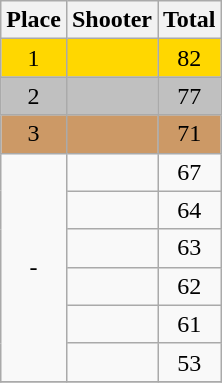<table class=wikitable style="text-align:center">
<tr>
<th>Place</th>
<th>Shooter</th>
<th>Total</th>
</tr>
<tr align=center bgcolor=gold>
<td>1</td>
<td align=left></td>
<td>82</td>
</tr>
<tr align=center bgcolor=silver>
<td>2</td>
<td align=left></td>
<td>77</td>
</tr>
<tr align=center bgcolor=cc9966>
<td>3</td>
<td align=left></td>
<td>71</td>
</tr>
<tr>
<td rowspan=6>-</td>
<td align=left></td>
<td>67</td>
</tr>
<tr>
<td align=left></td>
<td>64</td>
</tr>
<tr>
<td align=left></td>
<td>63</td>
</tr>
<tr>
<td align=left></td>
<td>62</td>
</tr>
<tr>
<td align=left></td>
<td>61</td>
</tr>
<tr>
<td align=left></td>
<td>53</td>
</tr>
<tr>
</tr>
</table>
